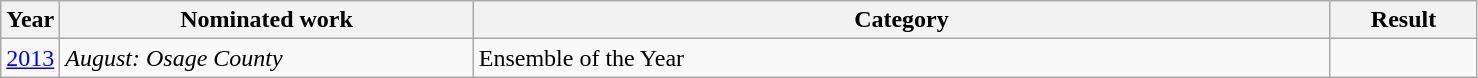<table class=wikitable>
<tr>
<th width=4%>Year</th>
<th width=28%>Nominated work</th>
<th width=58%>Category</th>
<th width=10%>Result</th>
</tr>
<tr>
<td><a href='#'>2013</a></td>
<td><em>August: Osage County</em></td>
<td>Ensemble of the Year</td>
<td></td>
</tr>
</table>
